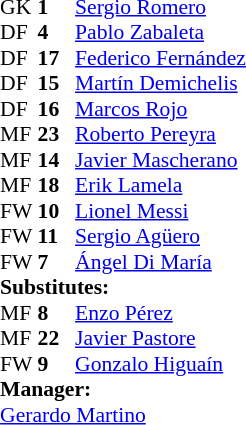<table cellspacing="0" cellpadding="0" style="font-size:90%; margin:auto">
<tr>
<th width=25></th>
<th width=25></th>
</tr>
<tr>
<td>GK</td>
<td><strong>1</strong></td>
<td><a href='#'>Sergio Romero</a></td>
</tr>
<tr>
<td>DF</td>
<td><strong>4</strong></td>
<td><a href='#'>Pablo Zabaleta</a></td>
</tr>
<tr>
<td>DF</td>
<td><strong>17</strong></td>
<td><a href='#'>Federico Fernández</a></td>
<td></td>
<td></td>
</tr>
<tr>
<td>DF</td>
<td><strong>15</strong></td>
<td><a href='#'>Martín Demichelis</a></td>
</tr>
<tr>
<td>DF</td>
<td><strong>16</strong></td>
<td><a href='#'>Marcos Rojo</a></td>
</tr>
<tr>
<td>MF</td>
<td><strong>23</strong></td>
<td><a href='#'>Roberto Pereyra</a></td>
<td></td>
<td></td>
</tr>
<tr>
<td>MF</td>
<td><strong>14</strong></td>
<td><a href='#'>Javier Mascherano</a></td>
<td></td>
<td></td>
</tr>
<tr>
<td>MF</td>
<td><strong>18</strong></td>
<td><a href='#'>Erik Lamela</a></td>
<td></td>
<td></td>
</tr>
<tr>
<td>FW</td>
<td><strong>10</strong></td>
<td><a href='#'>Lionel Messi</a></td>
</tr>
<tr>
<td>FW</td>
<td><strong>11</strong></td>
<td><a href='#'>Sergio Agüero</a></td>
<td></td>
<td></td>
</tr>
<tr>
<td>FW</td>
<td><strong>7</strong></td>
<td><a href='#'>Ángel Di María</a></td>
</tr>
<tr>
<td colspan=3><strong>Substitutes:</strong></td>
</tr>
<tr>
<td>MF</td>
<td><strong>8</strong></td>
<td><a href='#'>Enzo Pérez</a></td>
<td></td>
<td></td>
</tr>
<tr>
<td>MF</td>
<td><strong>22</strong></td>
<td><a href='#'>Javier Pastore</a></td>
<td></td>
<td></td>
</tr>
<tr>
<td>FW</td>
<td><strong>9</strong></td>
<td><a href='#'>Gonzalo Higuaín</a></td>
<td></td>
<td></td>
</tr>
<tr>
<td colspan=3><strong>Manager:</strong></td>
</tr>
<tr>
<td colspan=4> <a href='#'>Gerardo Martino</a></td>
</tr>
</table>
